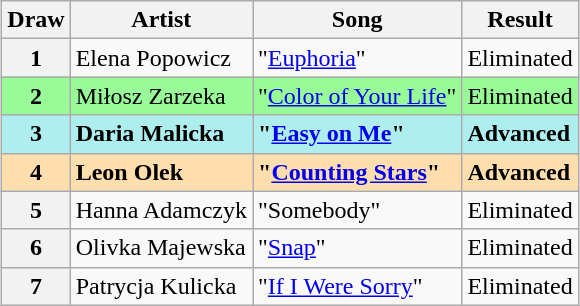<table class="sortable wikitable plainrowheaders" style="margin: 1em auto 1em auto;">
<tr>
<th scope="col">Draw</th>
<th scope="col">Artist</th>
<th scope="col">Song</th>
<th scope="col">Result</th>
</tr>
<tr>
<th scope="row" style="text-align:center;">1</th>
<td>Elena Popowicz</td>
<td>"<a href='#'>Euphoria</a>"</td>
<td>Eliminated</td>
</tr>
<tr style="background:palegreen;">
<th scope="row" style="text-align:center; background:palegreen;">2</th>
<td>Miłosz Zarzeka</td>
<td>"<a href='#'>Color of Your Life</a>"</td>
<td>Eliminated</td>
</tr>
<tr style="font-weight:bold; background:paleturquoise;">
<th scope="row" style="text-align:center; font-weight:bold; background:paleturquoise;">3</th>
<td>Daria Malicka</td>
<td>"<a href='#'>Easy on Me</a>"</td>
<td>Advanced</td>
</tr>
<tr style="font-weight:bold; background:navajowhite;">
<th scope="row" style="text-align:center; font-weight:bold; background:navajowhite;">4</th>
<td>Leon Olek</td>
<td>"<a href='#'>Counting Stars</a>"</td>
<td>Advanced</td>
</tr>
<tr>
<th scope="row" style="text-align:center;">5</th>
<td>Hanna Adamczyk</td>
<td>"Somebody"</td>
<td>Eliminated</td>
</tr>
<tr>
<th scope="row" style="text-align:center;">6</th>
<td>Olivka Majewska</td>
<td>"<a href='#'>Snap</a>"</td>
<td>Eliminated</td>
</tr>
<tr>
<th scope="row" style="text-align:center;">7</th>
<td>Patrycja Kulicka</td>
<td>"<a href='#'>If I Were Sorry</a>"</td>
<td>Eliminated</td>
</tr>
</table>
